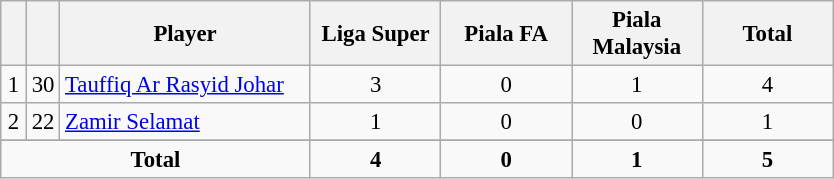<table class="wikitable sortable" style="font-size: 95%; text-align: center;">
<tr>
<th width=10></th>
<th width=10></th>
<th scope=col style="width:160px;"><strong>Player</strong></th>
<th width=80>Liga Super</th>
<th width=80>Piala FA</th>
<th width=80>Piala Malaysia</th>
<th width=80>Total</th>
</tr>
<tr>
<td>1</td>
<td>30</td>
<td align=left> <a href='#'>Tauffiq Ar Rasyid Johar</a></td>
<td>3</td>
<td>0</td>
<td>1</td>
<td>4</td>
</tr>
<tr>
<td>2</td>
<td>22</td>
<td align=left> <a href='#'>Zamir Selamat</a></td>
<td>1</td>
<td>0</td>
<td>0</td>
<td>1</td>
</tr>
<tr>
</tr>
<tr class="sortbottom">
<td colspan=3><strong>Total</strong></td>
<td><strong>4</strong></td>
<td><strong>0</strong></td>
<td><strong>1</strong></td>
<td><strong>5</strong></td>
</tr>
</table>
